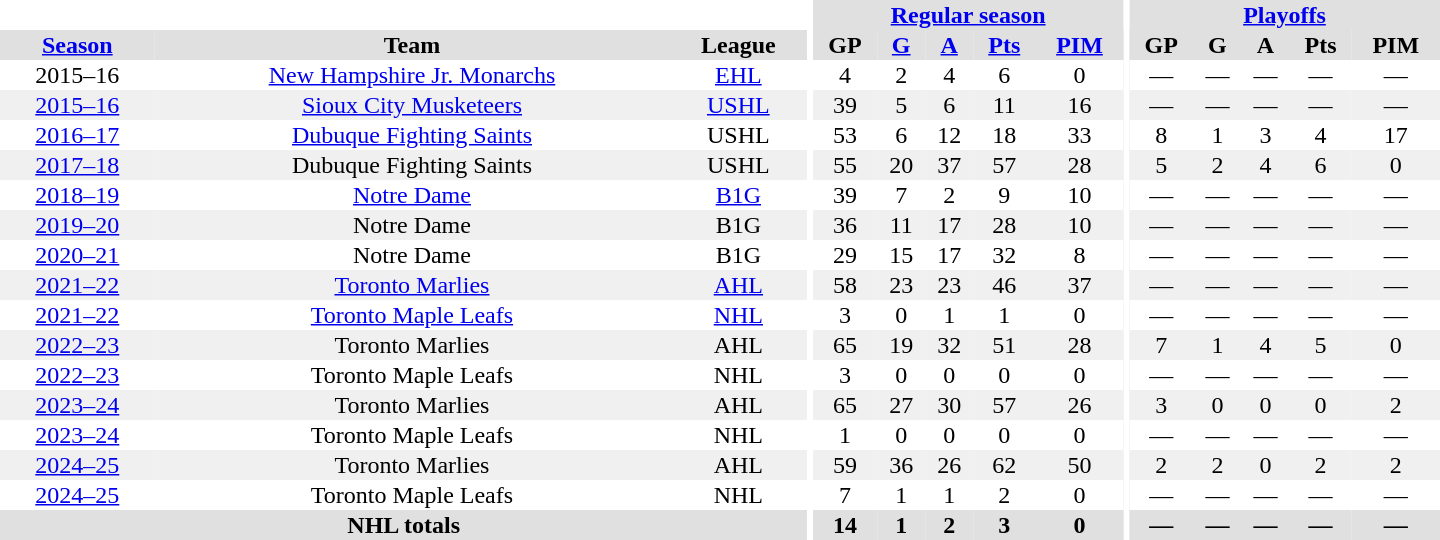<table border="0" cellpadding="1" cellspacing="0" style="text-align:center; width:60em">
<tr bgcolor="#e0e0e0">
<th colspan="3" bgcolor="#ffffff"></th>
<th rowspan="99" bgcolor="#ffffff"></th>
<th colspan="5"><a href='#'>Regular season</a></th>
<th rowspan="99" bgcolor="#ffffff"></th>
<th colspan="5"><a href='#'>Playoffs</a></th>
</tr>
<tr bgcolor="#e0e0e0">
<th><a href='#'>Season</a></th>
<th>Team</th>
<th>League</th>
<th>GP</th>
<th><a href='#'>G</a></th>
<th><a href='#'>A</a></th>
<th><a href='#'>Pts</a></th>
<th><a href='#'>PIM</a></th>
<th>GP</th>
<th>G</th>
<th>A</th>
<th>Pts</th>
<th>PIM</th>
</tr>
<tr>
<td>2015–16</td>
<td><a href='#'>New Hampshire Jr. Monarchs</a></td>
<td><a href='#'>EHL</a></td>
<td>4</td>
<td>2</td>
<td>4</td>
<td>6</td>
<td>0</td>
<td>—</td>
<td>—</td>
<td>—</td>
<td>—</td>
<td>—</td>
</tr>
<tr bgcolor="#f0f0f0">
<td><a href='#'>2015–16</a></td>
<td><a href='#'>Sioux City Musketeers</a></td>
<td><a href='#'>USHL</a></td>
<td>39</td>
<td>5</td>
<td>6</td>
<td>11</td>
<td>16</td>
<td>—</td>
<td>—</td>
<td>—</td>
<td>—</td>
<td>—</td>
</tr>
<tr>
<td><a href='#'>2016–17</a></td>
<td><a href='#'>Dubuque Fighting Saints</a></td>
<td>USHL</td>
<td>53</td>
<td>6</td>
<td>12</td>
<td>18</td>
<td>33</td>
<td>8</td>
<td>1</td>
<td>3</td>
<td>4</td>
<td>17</td>
</tr>
<tr bgcolor="#f0f0f0">
<td><a href='#'>2017–18</a></td>
<td>Dubuque Fighting Saints</td>
<td>USHL</td>
<td>55</td>
<td>20</td>
<td>37</td>
<td>57</td>
<td>28</td>
<td>5</td>
<td>2</td>
<td>4</td>
<td>6</td>
<td>0</td>
</tr>
<tr>
<td><a href='#'>2018–19</a></td>
<td><a href='#'>Notre Dame</a></td>
<td><a href='#'>B1G</a></td>
<td>39</td>
<td>7</td>
<td>2</td>
<td>9</td>
<td>10</td>
<td>—</td>
<td>—</td>
<td>—</td>
<td>—</td>
<td>—</td>
</tr>
<tr bgcolor="#f0f0f0">
<td><a href='#'>2019–20</a></td>
<td>Notre Dame</td>
<td>B1G</td>
<td>36</td>
<td>11</td>
<td>17</td>
<td>28</td>
<td>10</td>
<td>—</td>
<td>—</td>
<td>—</td>
<td>—</td>
<td>—</td>
</tr>
<tr>
<td><a href='#'>2020–21</a></td>
<td>Notre Dame</td>
<td>B1G</td>
<td>29</td>
<td>15</td>
<td>17</td>
<td>32</td>
<td>8</td>
<td>—</td>
<td>—</td>
<td>—</td>
<td>—</td>
<td>—</td>
</tr>
<tr bgcolor="#f0f0f0">
<td><a href='#'>2021–22</a></td>
<td><a href='#'>Toronto Marlies</a></td>
<td><a href='#'>AHL</a></td>
<td>58</td>
<td>23</td>
<td>23</td>
<td>46</td>
<td>37</td>
<td>—</td>
<td>—</td>
<td>—</td>
<td>—</td>
<td>—</td>
</tr>
<tr>
<td><a href='#'>2021–22</a></td>
<td><a href='#'>Toronto Maple Leafs</a></td>
<td><a href='#'>NHL</a></td>
<td>3</td>
<td>0</td>
<td>1</td>
<td>1</td>
<td>0</td>
<td>—</td>
<td>—</td>
<td>—</td>
<td>—</td>
<td>—</td>
</tr>
<tr bgcolor="#f0f0f0">
<td><a href='#'>2022–23</a></td>
<td>Toronto Marlies</td>
<td>AHL</td>
<td>65</td>
<td>19</td>
<td>32</td>
<td>51</td>
<td>28</td>
<td>7</td>
<td>1</td>
<td>4</td>
<td>5</td>
<td>0</td>
</tr>
<tr>
<td><a href='#'>2022–23</a></td>
<td>Toronto Maple Leafs</td>
<td>NHL</td>
<td>3</td>
<td>0</td>
<td>0</td>
<td>0</td>
<td>0</td>
<td>—</td>
<td>—</td>
<td>—</td>
<td>—</td>
<td>—</td>
</tr>
<tr bgcolor="#f0f0f0">
<td><a href='#'>2023–24</a></td>
<td>Toronto Marlies</td>
<td>AHL</td>
<td>65</td>
<td>27</td>
<td>30</td>
<td>57</td>
<td>26</td>
<td>3</td>
<td>0</td>
<td>0</td>
<td>0</td>
<td>2</td>
</tr>
<tr>
<td><a href='#'>2023–24</a></td>
<td>Toronto Maple Leafs</td>
<td>NHL</td>
<td>1</td>
<td>0</td>
<td>0</td>
<td>0</td>
<td>0</td>
<td>—</td>
<td>—</td>
<td>—</td>
<td>—</td>
<td>—</td>
</tr>
<tr bgcolor="#f0f0f0">
<td><a href='#'>2024–25</a></td>
<td>Toronto Marlies</td>
<td>AHL</td>
<td>59</td>
<td>36</td>
<td>26</td>
<td>62</td>
<td>50</td>
<td>2</td>
<td>2</td>
<td>0</td>
<td>2</td>
<td>2</td>
</tr>
<tr>
<td><a href='#'>2024–25</a></td>
<td>Toronto Maple Leafs</td>
<td>NHL</td>
<td>7</td>
<td>1</td>
<td>1</td>
<td>2</td>
<td>0</td>
<td>—</td>
<td>—</td>
<td>—</td>
<td>—</td>
<td>—</td>
</tr>
<tr bgcolor="#e0e0e0">
<th colspan="3">NHL totals</th>
<th>14</th>
<th>1</th>
<th>2</th>
<th>3</th>
<th>0</th>
<th>—</th>
<th>—</th>
<th>—</th>
<th>—</th>
<th>—</th>
</tr>
</table>
